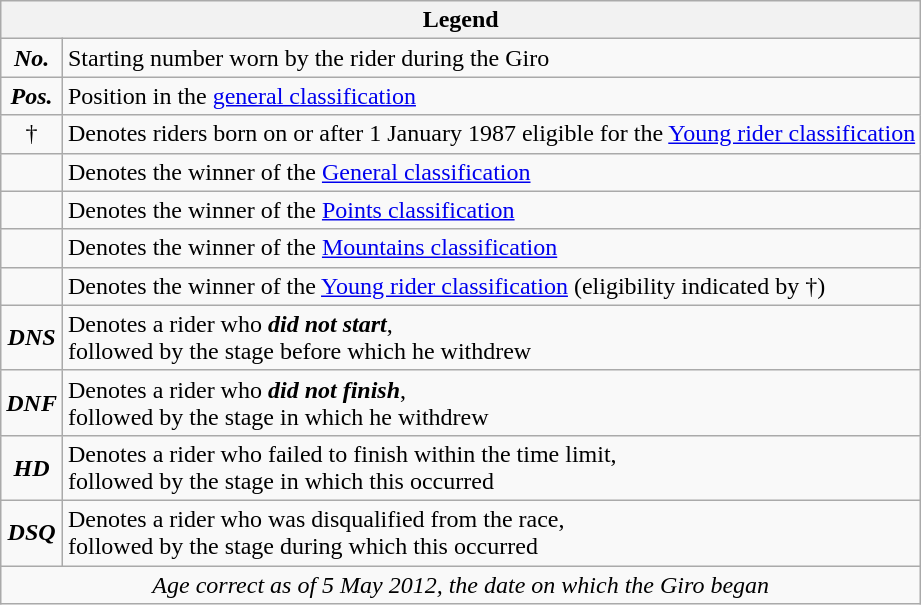<table class="wikitable">
<tr>
<th colspan=2>Legend</th>
</tr>
<tr>
<td align=center><strong><em>No.</em></strong></td>
<td>Starting number worn by the rider during the Giro</td>
</tr>
<tr>
<td align=center><strong><em>Pos.</em></strong></td>
<td>Position in the <a href='#'>general classification</a></td>
</tr>
<tr>
<td align=center>†</td>
<td>Denotes riders born on or after 1 January 1987 eligible for the <a href='#'>Young rider classification</a></td>
</tr>
<tr>
<td align=center>    </td>
<td>Denotes the winner of the <a href='#'>General classification</a></td>
</tr>
<tr>
<td align=center>    </td>
<td>Denotes the winner of the <a href='#'>Points classification</a></td>
</tr>
<tr>
<td align=center>    </td>
<td>Denotes the winner of the <a href='#'>Mountains classification</a></td>
</tr>
<tr>
<td align=center>    </td>
<td>Denotes the winner of the <a href='#'>Young rider classification</a> (eligibility indicated by †)</td>
</tr>
<tr>
<td align=center><strong><em>DNS</em></strong></td>
<td>Denotes a rider who <strong><em>did not start</em></strong>,<br>followed by the stage before which he withdrew</td>
</tr>
<tr>
<td align=center><strong><em>DNF</em></strong></td>
<td>Denotes a rider who <strong><em>did not finish</em></strong>,<br>followed by the stage in which he withdrew</td>
</tr>
<tr>
<td align=center><strong><em>HD</em></strong></td>
<td>Denotes a rider who failed to finish within the time limit,<br>followed by the stage in which this occurred</td>
</tr>
<tr>
<td align=center><strong><em>DSQ</em></strong></td>
<td>Denotes a rider who was disqualified from the race,<br>followed by the stage during which this occurred</td>
</tr>
<tr>
<td align=center colspan=2><em>Age correct as of 5 May 2012, the date on which the Giro began</em></td>
</tr>
</table>
